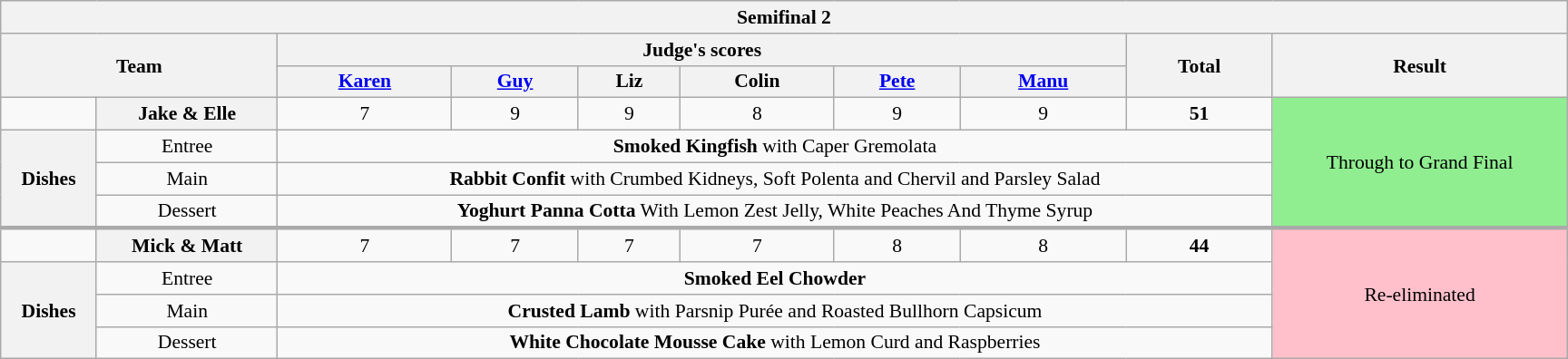<table class="wikitable plainrowheaders" style="margin:1em auto; text-align:center; font-size:90%; width:80em;">
<tr>
<th colspan="10" >Semifinal 2</th>
</tr>
<tr>
<th rowspan="2" colspan="2">Team</th>
<th colspan="6">Judge's scores</th>
<th rowspan="2">Total<br></th>
<th rowspan="2">Result</th>
</tr>
<tr>
<th><a href='#'>Karen</a></th>
<th><a href='#'>Guy</a></th>
<th>Liz</th>
<th>Colin</th>
<th><a href='#'>Pete</a></th>
<th><a href='#'>Manu</a></th>
</tr>
<tr>
<td></td>
<th>Jake & Elle</th>
<td>7</td>
<td>9</td>
<td>9</td>
<td>8</td>
<td>9</td>
<td>9</td>
<td><strong>51</strong></td>
<td rowspan="4" style="background:lightgreen">Through to Grand Final</td>
</tr>
<tr>
<th rowspan="3">Dishes</th>
<td>Entree</td>
<td colspan="7"><strong>Smoked Kingfish</strong> with Caper Gremolata</td>
</tr>
<tr>
<td>Main</td>
<td colspan="7"><strong>Rabbit Confit</strong> with Crumbed Kidneys, Soft Polenta and Chervil and Parsley Salad</td>
</tr>
<tr>
<td>Dessert</td>
<td colspan="7"><strong>Yoghurt Panna Cotta</strong> With Lemon Zest Jelly, White Peaches And Thyme Syrup</td>
</tr>
<tr style="border-top:3px solid #aaa;">
<td></td>
<th>Mick & Matt</th>
<td>7</td>
<td>7</td>
<td>7</td>
<td>7</td>
<td>8</td>
<td>8</td>
<td><strong>44</strong></td>
<td rowspan="4" style="background:pink">Re-eliminated</td>
</tr>
<tr>
<th rowspan="3">Dishes</th>
<td>Entree</td>
<td colspan="7"><strong>Smoked Eel Chowder</strong></td>
</tr>
<tr>
<td>Main</td>
<td colspan="7"><strong>Crusted Lamb</strong> with Parsnip Purée and Roasted Bullhorn Capsicum</td>
</tr>
<tr>
<td>Dessert</td>
<td colspan="7"><strong>White Chocolate Mousse Cake</strong> with Lemon Curd and Raspberries</td>
</tr>
</table>
